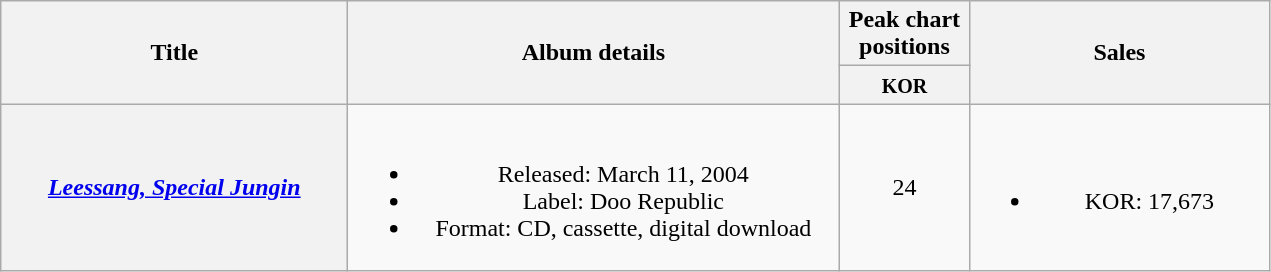<table class="wikitable plainrowheaders" style="text-align:center;">
<tr>
<th rowspan="2" scope="col" style="width:14em;">Title</th>
<th rowspan="2" scope="col" style="width:20em;">Album details</th>
<th colspan="1" scope="col" style="width:5em;">Peak chart positions</th>
<th rowspan="2" scope="col" style="width:12em;">Sales</th>
</tr>
<tr>
<th><small>KOR</small><br></th>
</tr>
<tr>
<th scope="row"><em><a href='#'>Leessang, Special Jungin</a></em></th>
<td><br><ul><li>Released: March 11, 2004</li><li>Label: Doo Republic</li><li>Format: CD, cassette, digital download</li></ul></td>
<td>24</td>
<td><br><ul><li>KOR: 17,673</li></ul></td>
</tr>
</table>
